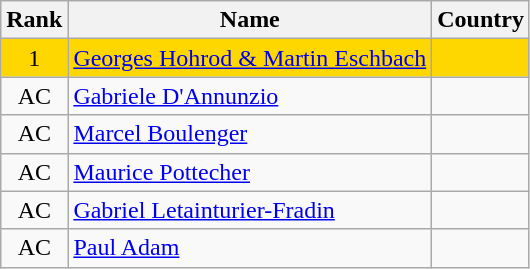<table class="wikitable sortable" style="text-align:center">
<tr>
<th>Rank</th>
<th>Name</th>
<th>Country</th>
</tr>
<tr bgcolor=gold>
<td>1</td>
<td align="left"><a href='#'>Georges Hohrod & Martin Eschbach</a></td>
<td align="left"></td>
</tr>
<tr>
<td>AC</td>
<td align="left"><a href='#'>Gabriele D'Annunzio</a></td>
<td align="left"></td>
</tr>
<tr>
<td>AC</td>
<td align="left"><a href='#'>Marcel Boulenger</a></td>
<td align="left"></td>
</tr>
<tr>
<td>AC</td>
<td align="left"><a href='#'>Maurice Pottecher</a></td>
<td align="left"></td>
</tr>
<tr>
<td>AC</td>
<td align="left"><a href='#'>Gabriel Letainturier-Fradin</a></td>
<td align="left"></td>
</tr>
<tr>
<td>AC</td>
<td align="left"><a href='#'>Paul Adam</a></td>
<td align="left"></td>
</tr>
</table>
